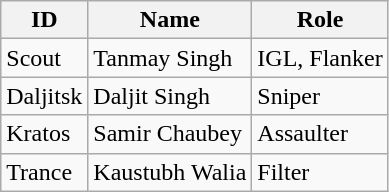<table class="wikitable sortable">
<tr>
<th>ID</th>
<th>Name</th>
<th>Role</th>
</tr>
<tr>
<td>Scout</td>
<td>Tanmay Singh</td>
<td>IGL, Flanker</td>
</tr>
<tr>
<td>Daljitsk</td>
<td>Daljit Singh</td>
<td>Sniper</td>
</tr>
<tr>
<td>Kratos</td>
<td>Samir Chaubey</td>
<td>Assaulter</td>
</tr>
<tr>
<td>Trance</td>
<td>Kaustubh Walia</td>
<td>Filter</td>
</tr>
</table>
